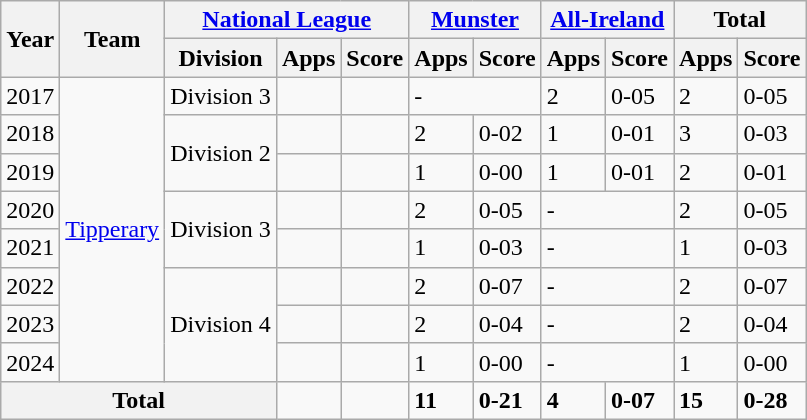<table class="wikitable">
<tr>
<th rowspan="2">Year</th>
<th rowspan="2">Team</th>
<th colspan="3"><a href='#'>National League</a></th>
<th colspan="2"><a href='#'>Munster</a></th>
<th colspan="2"><a href='#'>All-Ireland</a></th>
<th colspan="2">Total</th>
</tr>
<tr>
<th>Division</th>
<th>Apps</th>
<th>Score</th>
<th>Apps</th>
<th>Score</th>
<th>Apps</th>
<th>Score</th>
<th>Apps</th>
<th>Score</th>
</tr>
<tr>
<td>2017</td>
<td rowspan="8"><a href='#'>Tipperary</a></td>
<td>Division 3</td>
<td></td>
<td></td>
<td colspan="2">-</td>
<td>2</td>
<td>0-05</td>
<td>2</td>
<td>0-05</td>
</tr>
<tr>
<td>2018</td>
<td rowspan="2">Division 2</td>
<td></td>
<td></td>
<td>2</td>
<td>0-02</td>
<td>1</td>
<td>0-01</td>
<td>3</td>
<td>0-03</td>
</tr>
<tr>
<td>2019</td>
<td></td>
<td></td>
<td>1</td>
<td>0-00</td>
<td>1</td>
<td>0-01</td>
<td>2</td>
<td>0-01</td>
</tr>
<tr>
<td>2020</td>
<td rowspan="2">Division 3</td>
<td></td>
<td></td>
<td>2</td>
<td>0-05</td>
<td colspan="2">-</td>
<td>2</td>
<td>0-05</td>
</tr>
<tr>
<td>2021</td>
<td></td>
<td></td>
<td>1</td>
<td>0-03</td>
<td colspan="2">-</td>
<td>1</td>
<td>0-03</td>
</tr>
<tr>
<td>2022</td>
<td rowspan="3">Division 4</td>
<td></td>
<td></td>
<td>2</td>
<td>0-07</td>
<td colspan="2">-</td>
<td>2</td>
<td>0-07</td>
</tr>
<tr>
<td>2023</td>
<td></td>
<td></td>
<td>2</td>
<td>0-04</td>
<td colspan="2">-</td>
<td>2</td>
<td>0-04</td>
</tr>
<tr>
<td>2024</td>
<td></td>
<td></td>
<td>1</td>
<td>0-00</td>
<td colspan="2">-</td>
<td>1</td>
<td>0-00</td>
</tr>
<tr>
<th colspan="3">Total</th>
<td></td>
<td></td>
<td><strong>11</strong></td>
<td><strong>0-21</strong></td>
<td><strong>4</strong></td>
<td><strong>0-07</strong></td>
<td><strong>15</strong></td>
<td><strong>0-28</strong></td>
</tr>
</table>
